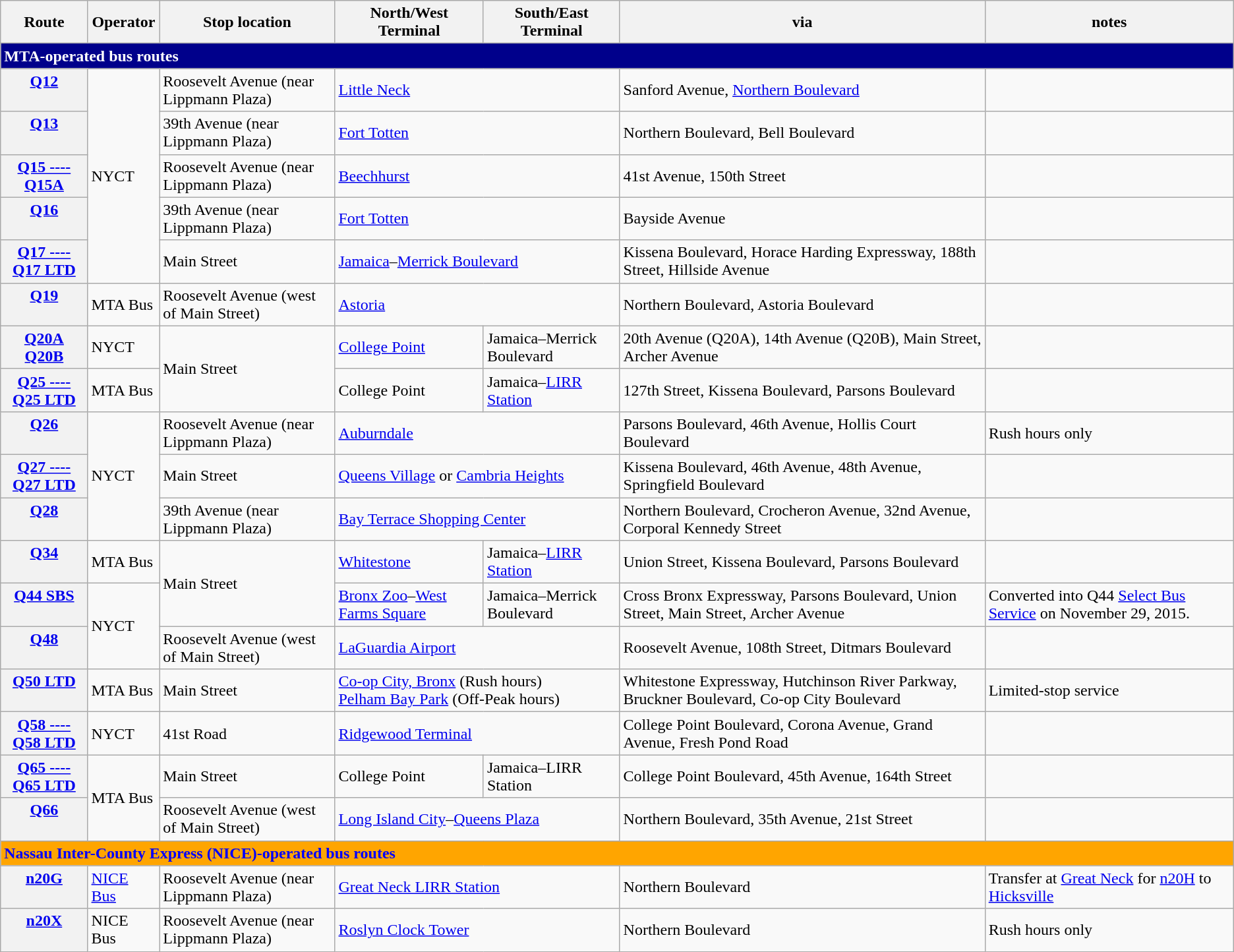<table class="wikitable" style="font-size: 100%;" |>
<tr>
<th>Route</th>
<th>Operator</th>
<th>Stop location</th>
<th>North/West Terminal</th>
<th>South/East Terminal</th>
<th>via</th>
<th>notes</th>
</tr>
<tr>
<td colspan="7" style="background:darkblue; color:white; text-align:left;"><strong>MTA-operated bus routes</strong></td>
</tr>
<tr>
<th valign=top><div><a href='#'>Q12</a></div></th>
<td rowspan=5>NYCT</td>
<td>Roosevelt Avenue (near Lippmann Plaza)</td>
<td colspan=2><a href='#'>Little Neck</a></td>
<td>Sanford Avenue, <a href='#'>Northern Boulevard</a></td>
<td></td>
</tr>
<tr>
<th valign=top><div><a href='#'>Q13</a></div></th>
<td>39th Avenue (near Lippmann Plaza)</td>
<td colspan=2><a href='#'>Fort Totten</a></td>
<td>Northern Boulevard, Bell Boulevard</td>
<td></td>
</tr>
<tr>
<th valign=top><div><a href='#'>Q15
----Q15A</a></div></th>
<td>Roosevelt Avenue (near Lippmann Plaza)</td>
<td colspan=2><a href='#'>Beechhurst</a></td>
<td>41st Avenue, 150th Street</td>
<td></td>
</tr>
<tr>
<th valign=top><div><a href='#'>Q16</a></div></th>
<td>39th Avenue (near Lippmann Plaza)</td>
<td colspan=2><a href='#'>Fort Totten</a></td>
<td>Bayside Avenue</td>
<td></td>
</tr>
<tr>
<th valign=top><div><a href='#'>Q17
----Q17 LTD</a></div></th>
<td>Main Street</td>
<td colspan=2><a href='#'>Jamaica</a>–<a href='#'>Merrick Boulevard</a></td>
<td>Kissena Boulevard, Horace Harding Expressway, 188th Street, Hillside Avenue</td>
<td></td>
</tr>
<tr>
<th valign=top><div><a href='#'>Q19</a></div></th>
<td>MTA Bus</td>
<td>Roosevelt Avenue (west of Main Street)</td>
<td colspan=2><a href='#'>Astoria</a></td>
<td>Northern Boulevard, Astoria Boulevard</td>
<td></td>
</tr>
<tr>
<th valign=top><div><a href='#'>Q20A</a><br><a href='#'>Q20B</a></div></th>
<td>NYCT</td>
<td rowspan=2>Main Street</td>
<td><a href='#'>College Point</a></td>
<td>Jamaica–Merrick Boulevard</td>
<td>20th Avenue (Q20A), 14th Avenue (Q20B), Main Street, Archer Avenue</td>
<td></td>
</tr>
<tr>
<th valign=top><div><a href='#'>Q25
----Q25 LTD</a></div></th>
<td>MTA Bus</td>
<td>College Point</td>
<td>Jamaica–<a href='#'>LIRR Station</a></td>
<td>127th Street, Kissena Boulevard, Parsons Boulevard</td>
<td></td>
</tr>
<tr>
<th valign=top><div><a href='#'>Q26</a></div></th>
<td rowspan=3>NYCT</td>
<td>Roosevelt Avenue (near Lippmann Plaza)</td>
<td colspan=2><a href='#'>Auburndale</a></td>
<td>Parsons Boulevard, 46th Avenue, Hollis Court Boulevard</td>
<td>Rush hours only</td>
</tr>
<tr>
<th valign=top><div><a href='#'>Q27
----Q27 LTD</a></div></th>
<td>Main Street</td>
<td colspan=2><a href='#'>Queens Village</a> or <a href='#'>Cambria Heights</a></td>
<td>Kissena Boulevard, 46th Avenue, 48th Avenue, Springfield Boulevard</td>
<td></td>
</tr>
<tr>
<th valign=top><div><a href='#'>Q28</a></div></th>
<td>39th Avenue (near Lippmann Plaza)</td>
<td colspan=2><a href='#'>Bay Terrace Shopping Center</a></td>
<td>Northern Boulevard, Crocheron Avenue, 32nd Avenue, Corporal Kennedy Street</td>
<td></td>
</tr>
<tr>
<th valign=top><div><a href='#'>Q34</a></div></th>
<td>MTA Bus</td>
<td rowspan=2>Main Street</td>
<td><a href='#'>Whitestone</a></td>
<td>Jamaica–<a href='#'>LIRR Station</a></td>
<td>Union Street, Kissena Boulevard, Parsons Boulevard</td>
<td></td>
</tr>
<tr>
<th valign=top><div><a href='#'>Q44 SBS</a></div></th>
<td rowspan=2>NYCT</td>
<td><a href='#'>Bronx Zoo</a>–<a href='#'>West Farms Square</a></td>
<td>Jamaica–Merrick Boulevard</td>
<td>Cross Bronx Expressway, Parsons Boulevard, Union Street, Main Street, Archer Avenue</td>
<td>Converted into Q44 <a href='#'>Select Bus Service</a> on November 29, 2015.</td>
</tr>
<tr>
<th valign=top><div><a href='#'>Q48</a></div></th>
<td>Roosevelt Avenue (west of Main Street)</td>
<td colspan=2><a href='#'>LaGuardia Airport</a></td>
<td>Roosevelt Avenue, 108th Street, Ditmars Boulevard</td>
<td></td>
</tr>
<tr>
<th valign=top><div><a href='#'>Q50 LTD</a></div></th>
<td>MTA Bus</td>
<td>Main Street</td>
<td colspan=2><a href='#'>Co-op City, Bronx</a> (Rush hours)<br><a href='#'>Pelham Bay Park</a> (Off-Peak hours)</td>
<td>Whitestone Expressway, Hutchinson River Parkway, Bruckner Boulevard, Co-op City Boulevard</td>
<td>Limited-stop service</td>
</tr>
<tr>
<th valign=top><div><a href='#'>Q58
----Q58 LTD</a></div></th>
<td>NYCT</td>
<td>41st Road</td>
<td colspan=2><a href='#'>Ridgewood Terminal</a></td>
<td>College Point Boulevard, Corona Avenue, Grand Avenue, Fresh Pond Road</td>
<td></td>
</tr>
<tr>
<th valign=top><div><a href='#'>Q65
----Q65 LTD</a></div></th>
<td rowspan=2>MTA Bus</td>
<td>Main Street</td>
<td>College Point</td>
<td>Jamaica–LIRR Station</td>
<td>College Point Boulevard, 45th Avenue, 164th Street</td>
<td></td>
</tr>
<tr>
<th valign=top><div><a href='#'>Q66</a></div></th>
<td>Roosevelt Avenue (west of Main Street)</td>
<td colspan=2><a href='#'>Long Island City</a>–<a href='#'>Queens Plaza</a></td>
<td>Northern Boulevard, 35th Avenue, 21st Street</td>
<td></td>
</tr>
<tr>
<td colspan="7" style="background:orange; color:blue; text-align:left;"><strong>Nassau Inter-County Express (NICE)-operated bus routes</strong></td>
</tr>
<tr>
<th valign=top><div><a href='#'>n20G</a></div></th>
<td><a href='#'>NICE Bus</a></td>
<td>Roosevelt Avenue (near Lippmann Plaza)</td>
<td colspan=2><a href='#'>Great Neck LIRR Station</a></td>
<td>Northern Boulevard</td>
<td>Transfer at <a href='#'>Great Neck</a> for <a href='#'>n20H</a> to <a href='#'>Hicksville</a></td>
</tr>
<tr>
<th valign=top><div><a href='#'>n20X</a></div></th>
<td>NICE Bus</td>
<td>Roosevelt Avenue (near Lippmann Plaza)</td>
<td colspan=2><a href='#'>Roslyn Clock Tower</a></td>
<td>Northern Boulevard</td>
<td>Rush hours only</td>
</tr>
</table>
